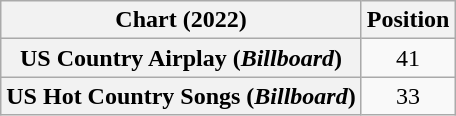<table class="wikitable sortable plainrowheaders" style="text-align:center">
<tr>
<th scope="col">Chart (2022)</th>
<th scope="col">Position</th>
</tr>
<tr>
<th scope="row">US Country Airplay (<em>Billboard</em>)</th>
<td>41</td>
</tr>
<tr>
<th scope="row">US Hot Country Songs (<em>Billboard</em>)</th>
<td>33</td>
</tr>
</table>
